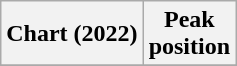<table class="wikitable sortable plainrowheaders" style="text-align:center">
<tr>
<th scope="col">Chart (2022)</th>
<th scope="col">Peak<br> position</th>
</tr>
<tr>
</tr>
</table>
